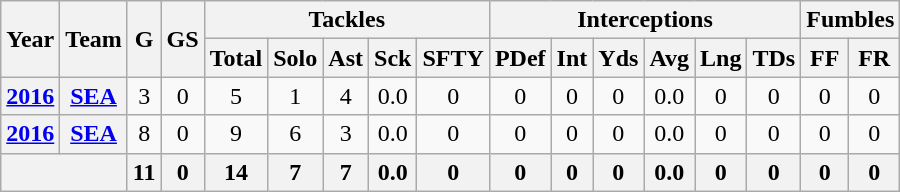<table class="wikitable" style="text-align: center;">
<tr>
<th rowspan=2>Year</th>
<th rowspan=2>Team</th>
<th rowspan=2>G</th>
<th rowspan=2>GS</th>
<th colspan=5>Tackles</th>
<th colspan=6>Interceptions</th>
<th colspan=2>Fumbles</th>
</tr>
<tr>
<th>Total</th>
<th>Solo</th>
<th>Ast</th>
<th>Sck</th>
<th>SFTY</th>
<th>PDef</th>
<th>Int</th>
<th>Yds</th>
<th>Avg</th>
<th>Lng</th>
<th>TDs</th>
<th>FF</th>
<th>FR</th>
</tr>
<tr>
<th><a href='#'>2016</a></th>
<th><a href='#'>SEA</a></th>
<td>3</td>
<td>0</td>
<td>5</td>
<td>1</td>
<td>4</td>
<td>0.0</td>
<td>0</td>
<td>0</td>
<td>0</td>
<td>0</td>
<td>0.0</td>
<td>0</td>
<td>0</td>
<td>0</td>
<td>0</td>
</tr>
<tr>
<th><a href='#'>2016</a></th>
<th><a href='#'>SEA</a></th>
<td>8</td>
<td>0</td>
<td>9</td>
<td>6</td>
<td>3</td>
<td>0.0</td>
<td>0</td>
<td>0</td>
<td>0</td>
<td>0</td>
<td>0.0</td>
<td>0</td>
<td>0</td>
<td>0</td>
<td>0</td>
</tr>
<tr>
<th colspan=2></th>
<th>11</th>
<th>0</th>
<th>14</th>
<th>7</th>
<th>7</th>
<th>0.0</th>
<th>0</th>
<th>0</th>
<th>0</th>
<th>0</th>
<th>0.0</th>
<th>0</th>
<th>0</th>
<th>0</th>
<th>0</th>
</tr>
</table>
